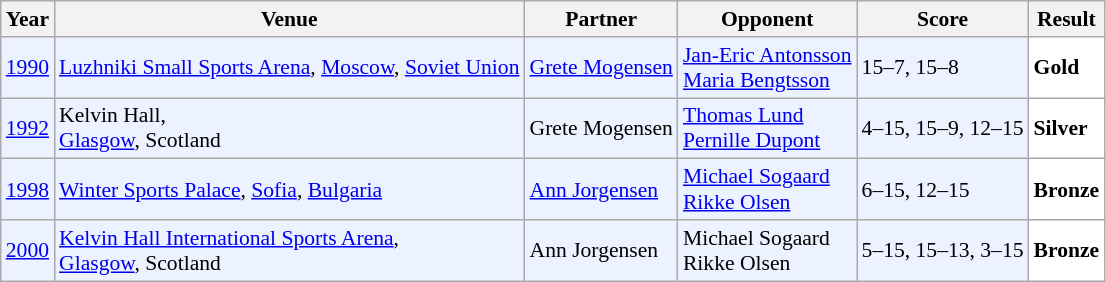<table class="sortable wikitable" style="font-size: 90%;">
<tr>
<th>Year</th>
<th>Venue</th>
<th>Partner</th>
<th>Opponent</th>
<th>Score</th>
<th>Result</th>
</tr>
<tr style="background:#ECF2FF">
<td align="center"><a href='#'>1990</a></td>
<td align="left"><a href='#'>Luzhniki Small Sports Arena</a>, <a href='#'>Moscow</a>, <a href='#'>Soviet Union</a></td>
<td align="left"> <a href='#'>Grete Mogensen</a></td>
<td align="left"> <a href='#'>Jan-Eric Antonsson</a> <br>  <a href='#'>Maria Bengtsson</a></td>
<td align="left">15–7, 15–8</td>
<td style="text-align:left; background: white"> <strong>Gold</strong></td>
</tr>
<tr style="background:#ECF2FF">
<td align="center"><a href='#'>1992</a></td>
<td align="left">Kelvin Hall,<br><a href='#'>Glasgow</a>, Scotland</td>
<td align="left"> Grete Mogensen</td>
<td align="left"> <a href='#'>Thomas Lund</a> <br>  <a href='#'>Pernille Dupont</a></td>
<td align="left">4–15, 15–9, 12–15</td>
<td style="text-align:left; background: white"> <strong>Silver</strong></td>
</tr>
<tr style="background:#ECF2FF">
<td align="center"><a href='#'>1998</a></td>
<td align="left"><a href='#'>Winter Sports Palace</a>, <a href='#'>Sofia</a>, <a href='#'>Bulgaria</a></td>
<td align="left"> <a href='#'>Ann Jorgensen</a></td>
<td align="left"> <a href='#'>Michael Sogaard</a> <br>  <a href='#'>Rikke Olsen</a></td>
<td align="left">6–15, 12–15</td>
<td style="text-align:left; background:white"> <strong>Bronze</strong></td>
</tr>
<tr style="background:#ECF2FF">
<td align="center"><a href='#'>2000</a></td>
<td align="left"><a href='#'>Kelvin Hall International Sports Arena</a>,<br><a href='#'>Glasgow</a>, Scotland</td>
<td align="left"> Ann Jorgensen</td>
<td align="left"> Michael Sogaard <br>  Rikke Olsen</td>
<td align="left">5–15, 15–13, 3–15</td>
<td style="text-align:left; background:white"> <strong>Bronze</strong></td>
</tr>
</table>
